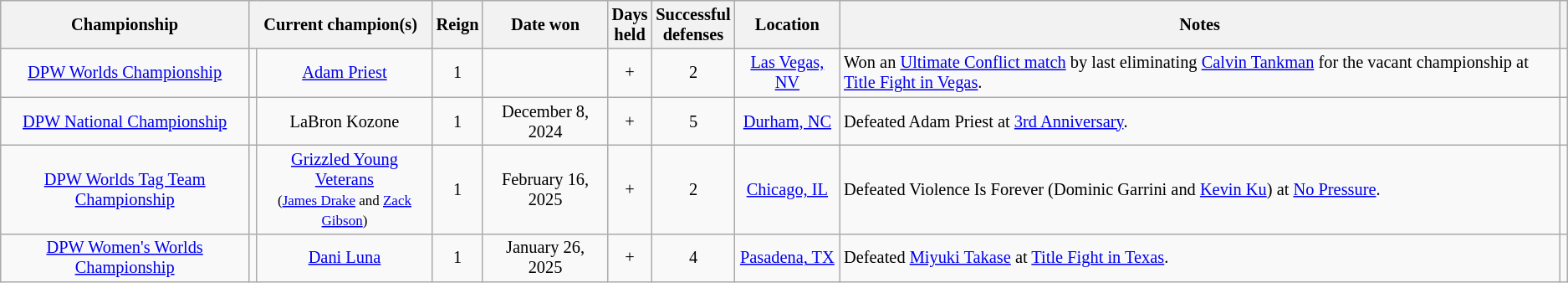<table class="wikitable sortable" style="text-align: center; font-size:85%;">
<tr>
<th>Championship</th>
<th colspan=2>Current champion(s)</th>
<th>Reign</th>
<th>Date won</th>
<th>Days<br>held</th>
<th>Successful<br>defenses</th>
<th>Location</th>
<th>Notes</th>
<th class="unsortable"></th>
</tr>
<tr>
<td align="center"><a href='#'>DPW Worlds Championship</a></td>
<td align="center"></td>
<td align="center"><a href='#'>Adam Priest</a></td>
<td align="center">1</td>
<td align="center"></td>
<td align="center">+</td>
<td align="center">2</td>
<td align="center"><a href='#'>Las Vegas, NV</a></td>
<td align="left">Won an <a href='#'>Ultimate Conflict match</a> by last eliminating <a href='#'>Calvin Tankman</a> for the vacant championship at <a href='#'>Title Fight in Vegas</a>.</td>
<td align="center"></td>
</tr>
<tr>
<td align="center"><a href='#'>DPW National Championship</a></td>
<td align="center"></td>
<td align="center">LaBron Kozone</td>
<td align="center">1</td>
<td align="center">December 8, 2024</td>
<td align="center">+</td>
<td align="center">5</td>
<td align="center"><a href='#'>Durham, NC</a></td>
<td align="left">Defeated Adam Priest at <a href='#'>3rd Anniversary</a>.</td>
<td align="center"></td>
</tr>
<tr>
<td align="center"><a href='#'>DPW Worlds Tag Team Championship</a></td>
<td align="center"><br></td>
<td align="center"><a href='#'>Grizzled Young Veterans</a><br><small>(<a href='#'>James Drake</a> and <a href='#'>Zack Gibson</a>)</small></td>
<td align="center">1</td>
<td align="center">February 16, 2025</td>
<td align="center">+</td>
<td align="center">2</td>
<td align="center"><a href='#'>Chicago, IL</a></td>
<td align="left">Defeated Violence Is Forever (Dominic Garrini and <a href='#'>Kevin Ku</a>) at <a href='#'>No Pressure</a>.</td>
<td align="center"></td>
</tr>
<tr>
<td align="center"><a href='#'>DPW Women's Worlds Championship</a></td>
<td align="center"></td>
<td align="center"><a href='#'>Dani Luna</a></td>
<td align="center">1</td>
<td align="center">January 26, 2025</td>
<td align="center">+</td>
<td align="center">4</td>
<td align="center"><a href='#'>Pasadena, TX</a></td>
<td align="left">Defeated <a href='#'>Miyuki Takase</a> at <a href='#'>Title Fight in Texas</a>.</td>
<td align="center"></td>
</tr>
</table>
